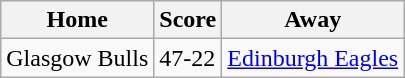<table class="wikitable">
<tr>
<th>Home</th>
<th>Score</th>
<th>Away</th>
</tr>
<tr>
<td>Glasgow Bulls</td>
<td>47-22</td>
<td><a href='#'>Edinburgh Eagles</a></td>
</tr>
</table>
